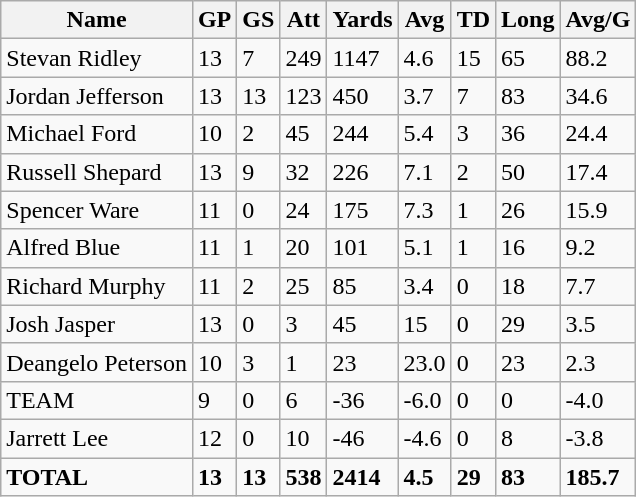<table class="wikitable" style="white-space:nowrap;">
<tr>
<th>Name</th>
<th>GP</th>
<th>GS</th>
<th>Att</th>
<th>Yards</th>
<th>Avg</th>
<th>TD</th>
<th>Long</th>
<th>Avg/G</th>
</tr>
<tr>
<td>Stevan Ridley</td>
<td>13</td>
<td>7</td>
<td>249</td>
<td>1147</td>
<td>4.6</td>
<td>15</td>
<td>65</td>
<td>88.2</td>
</tr>
<tr>
<td>Jordan Jefferson</td>
<td>13</td>
<td>13</td>
<td>123</td>
<td>450</td>
<td>3.7</td>
<td>7</td>
<td>83</td>
<td>34.6</td>
</tr>
<tr>
<td>Michael Ford</td>
<td>10</td>
<td>2</td>
<td>45</td>
<td>244</td>
<td>5.4</td>
<td>3</td>
<td>36</td>
<td>24.4</td>
</tr>
<tr>
<td>Russell Shepard</td>
<td>13</td>
<td>9</td>
<td>32</td>
<td>226</td>
<td>7.1</td>
<td>2</td>
<td>50</td>
<td>17.4</td>
</tr>
<tr>
<td>Spencer Ware</td>
<td>11</td>
<td>0</td>
<td>24</td>
<td>175</td>
<td>7.3</td>
<td>1</td>
<td>26</td>
<td>15.9</td>
</tr>
<tr>
<td>Alfred Blue</td>
<td>11</td>
<td>1</td>
<td>20</td>
<td>101</td>
<td>5.1</td>
<td>1</td>
<td>16</td>
<td>9.2</td>
</tr>
<tr>
<td>Richard Murphy</td>
<td>11</td>
<td>2</td>
<td>25</td>
<td>85</td>
<td>3.4</td>
<td>0</td>
<td>18</td>
<td>7.7</td>
</tr>
<tr>
<td>Josh Jasper</td>
<td>13</td>
<td>0</td>
<td>3</td>
<td>45</td>
<td>15</td>
<td>0</td>
<td>29</td>
<td>3.5</td>
</tr>
<tr>
<td>Deangelo Peterson</td>
<td>10</td>
<td>3</td>
<td>1</td>
<td>23</td>
<td>23.0</td>
<td>0</td>
<td>23</td>
<td>2.3</td>
</tr>
<tr>
<td>TEAM</td>
<td>9</td>
<td>0</td>
<td>6</td>
<td>-36</td>
<td>-6.0</td>
<td>0</td>
<td>0</td>
<td>-4.0</td>
</tr>
<tr>
<td>Jarrett Lee</td>
<td>12</td>
<td>0</td>
<td>10</td>
<td>-46</td>
<td>-4.6</td>
<td>0</td>
<td>8</td>
<td>-3.8</td>
</tr>
<tr>
<td><strong>TOTAL</strong></td>
<td><strong>13</strong></td>
<td><strong>13</strong></td>
<td><strong>538</strong></td>
<td><strong>2414</strong></td>
<td><strong>4.5</strong></td>
<td><strong>29</strong></td>
<td><strong>83</strong></td>
<td><strong>185.7</strong></td>
</tr>
</table>
